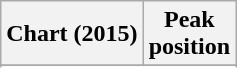<table class="wikitable sortable plainrowheaders" style="text-align:center">
<tr>
<th scope="col">Chart (2015)</th>
<th scope="col">Peak<br> position</th>
</tr>
<tr>
</tr>
<tr>
</tr>
<tr>
</tr>
<tr>
</tr>
<tr>
</tr>
<tr>
</tr>
<tr>
</tr>
<tr>
</tr>
<tr>
</tr>
<tr>
</tr>
<tr>
</tr>
</table>
